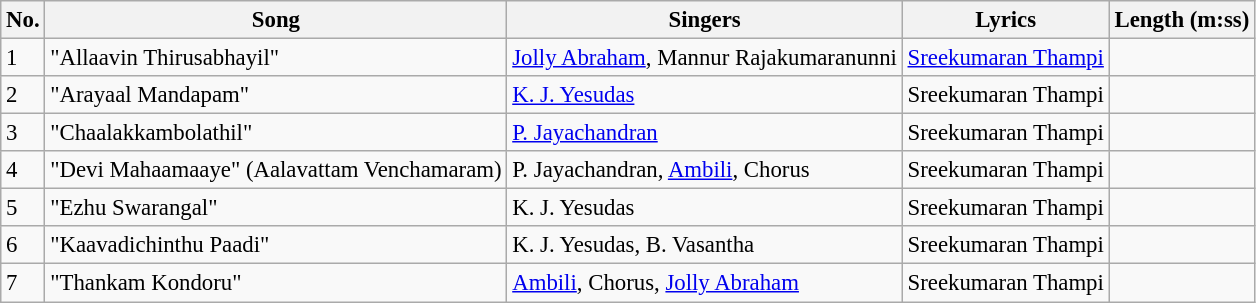<table class="wikitable" style="font-size:95%;">
<tr>
<th>No.</th>
<th>Song</th>
<th>Singers</th>
<th>Lyrics</th>
<th>Length (m:ss)</th>
</tr>
<tr>
<td>1</td>
<td>"Allaavin Thirusabhayil"</td>
<td><a href='#'>Jolly Abraham</a>, Mannur Rajakumaranunni</td>
<td><a href='#'>Sreekumaran Thampi</a></td>
<td></td>
</tr>
<tr>
<td>2</td>
<td>"Arayaal Mandapam"</td>
<td><a href='#'>K. J. Yesudas</a></td>
<td>Sreekumaran Thampi</td>
<td></td>
</tr>
<tr>
<td>3</td>
<td>"Chaalakkambolathil"</td>
<td><a href='#'>P. Jayachandran</a></td>
<td>Sreekumaran Thampi</td>
<td></td>
</tr>
<tr>
<td>4</td>
<td>"Devi Mahaamaaye" (Aalavattam Venchamaram)</td>
<td>P. Jayachandran, <a href='#'>Ambili</a>, Chorus</td>
<td>Sreekumaran Thampi</td>
<td></td>
</tr>
<tr>
<td>5</td>
<td>"Ezhu Swarangal"</td>
<td>K. J. Yesudas</td>
<td>Sreekumaran Thampi</td>
<td></td>
</tr>
<tr>
<td>6</td>
<td>"Kaavadichinthu Paadi"</td>
<td>K. J. Yesudas, B. Vasantha</td>
<td>Sreekumaran Thampi</td>
<td></td>
</tr>
<tr>
<td>7</td>
<td>"Thankam Kondoru"</td>
<td><a href='#'>Ambili</a>, Chorus, <a href='#'>Jolly Abraham</a></td>
<td>Sreekumaran Thampi</td>
<td></td>
</tr>
</table>
